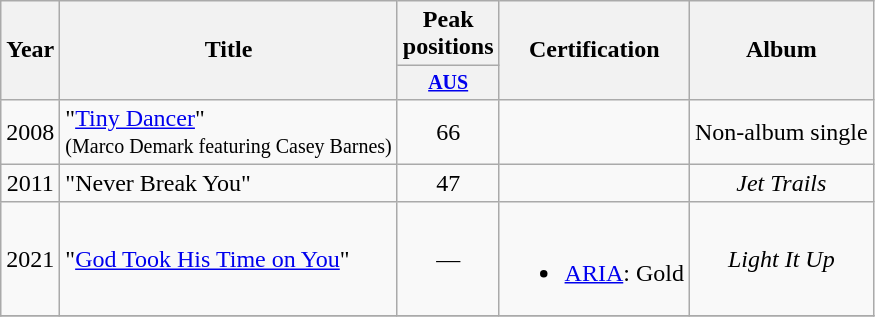<table class="wikitable" style=text-align:center;>
<tr>
<th scope="col" rowspan="2">Year</th>
<th scope="col" rowspan="2">Title</th>
<th scope="col" colspan="1">Peak positions</th>
<th scope="col" rowspan="2">Certification</th>
<th scope="col" rowspan="2">Album</th>
</tr>
<tr style="font-size:smaller;">
<th scope="col" width="50"><a href='#'>AUS</a><br></th>
</tr>
<tr>
<td>2008</td>
<td align="left">"<a href='#'>Tiny Dancer</a>"<br><small>(Marco Demark featuring Casey Barnes)</small></td>
<td style="text-align:center;">66</td>
<td></td>
<td align="center">Non-album single</td>
</tr>
<tr>
<td>2011</td>
<td align="left">"Never Break You"</td>
<td align="center">47</td>
<td></td>
<td align="center"><em>Jet Trails</em></td>
</tr>
<tr>
<td>2021</td>
<td align="left">"<a href='#'>God Took His Time on You</a>"</td>
<td align="center">—</td>
<td><br><ul><li><a href='#'>ARIA</a>: Gold</li></ul></td>
<td align="center"><em>Light It Up</em></td>
</tr>
<tr>
</tr>
</table>
